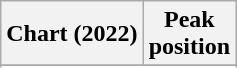<table class="wikitable sortable plainrowheaders" style="text-align:center">
<tr>
<th scope="col">Chart (2022)</th>
<th scope="col">Peak<br>position</th>
</tr>
<tr>
</tr>
<tr>
</tr>
<tr>
</tr>
<tr>
</tr>
<tr>
</tr>
<tr>
</tr>
<tr>
</tr>
</table>
